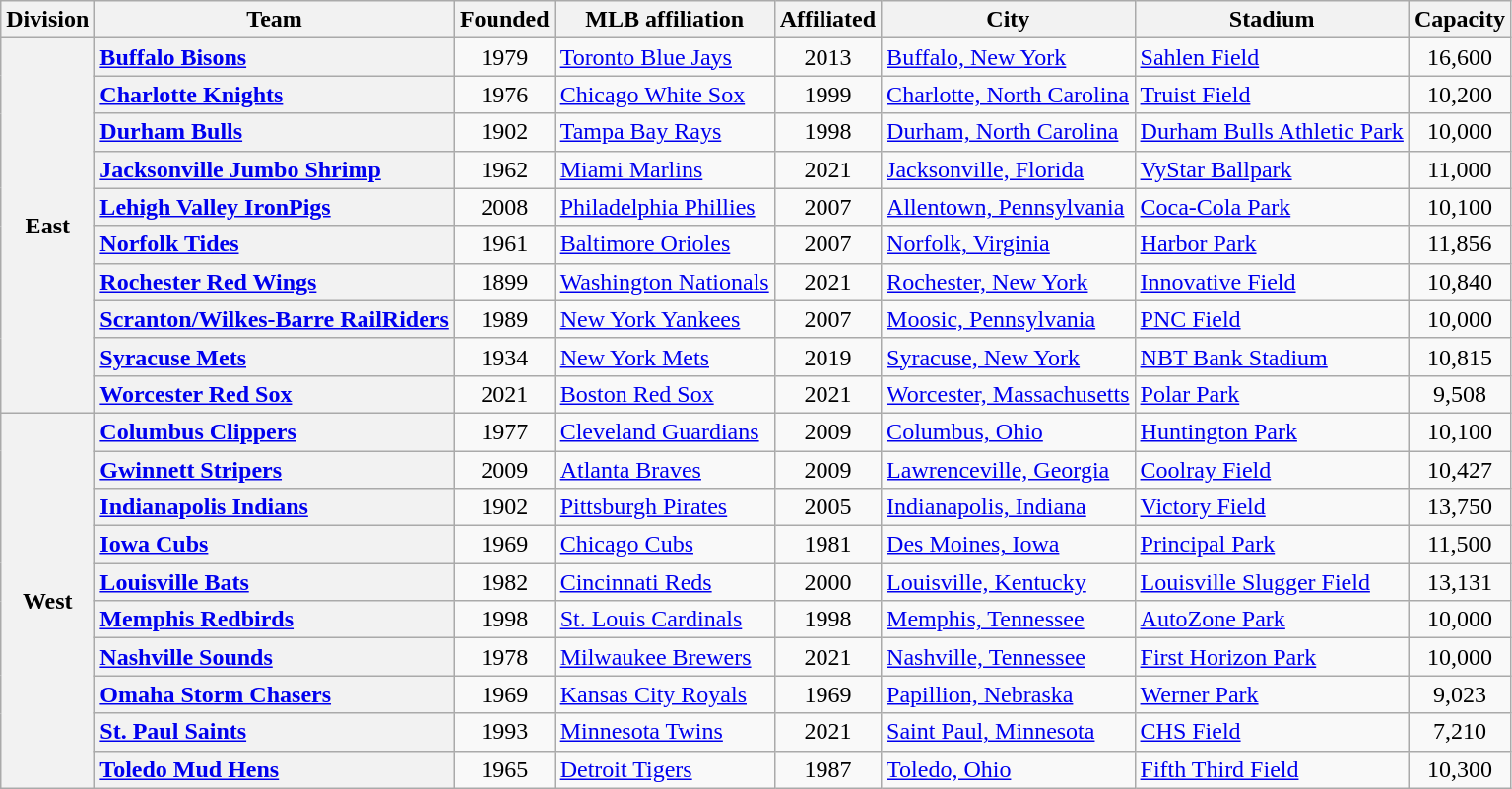<table class="wikitable sortable">
<tr>
<th scope="col">Division</th>
<th scope="col">Team</th>
<th scope="col">Founded</th>
<th scope="col">MLB affiliation</th>
<th scope="col">Affiliated</th>
<th scope="col">City</th>
<th scope="col">Stadium</th>
<th scope="col">Capacity</th>
</tr>
<tr>
<th scope="rowgroup" rowspan="10">East</th>
<th scope="row" style="text-align:left"><a href='#'>Buffalo Bisons</a></th>
<td align=center>1979</td>
<td><a href='#'>Toronto Blue Jays</a></td>
<td align=center>2013</td>
<td><a href='#'>Buffalo, New York</a></td>
<td><a href='#'>Sahlen Field</a></td>
<td align=center>16,600</td>
</tr>
<tr>
<th scope="row" style="text-align:left"><a href='#'>Charlotte Knights</a></th>
<td align=center>1976</td>
<td><a href='#'>Chicago White Sox</a></td>
<td align=center>1999</td>
<td><a href='#'>Charlotte, North Carolina</a></td>
<td><a href='#'>Truist Field</a></td>
<td align=center>10,200</td>
</tr>
<tr>
<th scope="row" style="text-align:left"><a href='#'>Durham Bulls</a></th>
<td align=center>1902</td>
<td><a href='#'>Tampa Bay Rays</a></td>
<td align=center>1998</td>
<td><a href='#'>Durham, North Carolina</a></td>
<td><a href='#'>Durham Bulls Athletic Park</a></td>
<td align=center>10,000</td>
</tr>
<tr>
<th scope="row" style="text-align:left"><a href='#'>Jacksonville Jumbo Shrimp</a></th>
<td align=center>1962</td>
<td><a href='#'>Miami Marlins</a></td>
<td align=center>2021</td>
<td><a href='#'>Jacksonville, Florida</a></td>
<td><a href='#'>VyStar Ballpark</a></td>
<td align=center>11,000</td>
</tr>
<tr>
<th scope="row" style="text-align:left"><a href='#'>Lehigh Valley IronPigs</a></th>
<td align=center>2008</td>
<td><a href='#'>Philadelphia Phillies</a></td>
<td align=center>2007</td>
<td><a href='#'>Allentown, Pennsylvania</a></td>
<td><a href='#'>Coca-Cola Park</a></td>
<td align=center>10,100</td>
</tr>
<tr>
<th scope="row" style="text-align:left"><a href='#'>Norfolk Tides</a></th>
<td align=center>1961</td>
<td><a href='#'>Baltimore Orioles</a></td>
<td align=center>2007</td>
<td><a href='#'>Norfolk, Virginia</a></td>
<td><a href='#'>Harbor Park</a></td>
<td align=center>11,856</td>
</tr>
<tr>
<th scope="row" style="text-align:left"><a href='#'>Rochester Red Wings</a></th>
<td align=center>1899</td>
<td><a href='#'>Washington Nationals</a></td>
<td align=center>2021</td>
<td><a href='#'>Rochester, New York</a></td>
<td><a href='#'>Innovative Field</a></td>
<td align=center>10,840</td>
</tr>
<tr>
<th scope="row" style="text-align:left"><a href='#'>Scranton/Wilkes-Barre RailRiders</a></th>
<td align=center>1989</td>
<td><a href='#'>New York Yankees</a></td>
<td align=center>2007</td>
<td><a href='#'>Moosic, Pennsylvania</a></td>
<td><a href='#'>PNC Field</a></td>
<td align=center>10,000</td>
</tr>
<tr>
<th scope="row" style="text-align:left"><a href='#'>Syracuse Mets</a></th>
<td align=center>1934</td>
<td><a href='#'>New York Mets</a></td>
<td align=center>2019</td>
<td><a href='#'>Syracuse, New York</a></td>
<td><a href='#'>NBT Bank Stadium</a></td>
<td align=center>10,815</td>
</tr>
<tr>
<th scope="row" style="text-align:left"><a href='#'>Worcester Red Sox</a></th>
<td align=center>2021</td>
<td><a href='#'>Boston Red Sox</a></td>
<td align=center>2021</td>
<td><a href='#'>Worcester, Massachusetts</a></td>
<td><a href='#'>Polar Park</a></td>
<td align=center>9,508</td>
</tr>
<tr>
<th scope="rowgroup" rowspan="10">West</th>
<th scope="row" style="text-align:left"><a href='#'>Columbus Clippers</a></th>
<td align=center>1977</td>
<td><a href='#'>Cleveland Guardians</a></td>
<td align=center>2009</td>
<td><a href='#'>Columbus, Ohio</a></td>
<td><a href='#'>Huntington Park</a></td>
<td align=center>10,100</td>
</tr>
<tr>
<th scope="row" style="text-align:left"><a href='#'>Gwinnett Stripers</a></th>
<td align=center>2009</td>
<td><a href='#'>Atlanta Braves</a></td>
<td align=center>2009</td>
<td><a href='#'>Lawrenceville, Georgia</a></td>
<td><a href='#'>Coolray Field</a></td>
<td align=center>10,427</td>
</tr>
<tr>
<th scope="row" style="text-align:left"><a href='#'>Indianapolis Indians</a></th>
<td align=center>1902</td>
<td><a href='#'>Pittsburgh Pirates</a></td>
<td align=center>2005</td>
<td><a href='#'>Indianapolis, Indiana</a></td>
<td><a href='#'>Victory Field</a></td>
<td align=center>13,750</td>
</tr>
<tr>
<th scope="row" style="text-align:left"><a href='#'>Iowa Cubs</a></th>
<td align=center>1969</td>
<td><a href='#'>Chicago Cubs</a></td>
<td align=center>1981</td>
<td><a href='#'>Des Moines, Iowa</a></td>
<td><a href='#'>Principal Park</a></td>
<td align=center>11,500</td>
</tr>
<tr>
<th scope="row" style="text-align:left"><a href='#'>Louisville Bats</a></th>
<td align=center>1982</td>
<td><a href='#'>Cincinnati Reds</a></td>
<td align=center>2000</td>
<td><a href='#'>Louisville, Kentucky</a></td>
<td><a href='#'>Louisville Slugger Field</a></td>
<td align=center>13,131</td>
</tr>
<tr>
<th scope="row" style="text-align:left"><a href='#'>Memphis Redbirds</a></th>
<td align=center>1998</td>
<td><a href='#'>St. Louis Cardinals</a></td>
<td align=center>1998</td>
<td><a href='#'>Memphis, Tennessee</a></td>
<td><a href='#'>AutoZone Park</a></td>
<td align=center>10,000</td>
</tr>
<tr>
<th scope="row" style="text-align:left"><a href='#'>Nashville Sounds</a></th>
<td align=center>1978</td>
<td><a href='#'>Milwaukee Brewers</a></td>
<td align=center>2021</td>
<td><a href='#'>Nashville, Tennessee</a></td>
<td><a href='#'>First Horizon Park</a></td>
<td align=center>10,000</td>
</tr>
<tr>
<th scope="row" style="text-align:left"><a href='#'>Omaha Storm Chasers</a></th>
<td align=center>1969</td>
<td><a href='#'>Kansas City Royals</a></td>
<td align=center>1969</td>
<td><a href='#'>Papillion, Nebraska</a></td>
<td><a href='#'>Werner Park</a></td>
<td align=center>9,023</td>
</tr>
<tr>
<th scope="row" style="text-align:left"><a href='#'>St. Paul Saints</a></th>
<td align="center">1993</td>
<td><a href='#'>Minnesota Twins</a></td>
<td align="center">2021</td>
<td><a href='#'>Saint Paul, Minnesota</a></td>
<td><a href='#'>CHS Field</a></td>
<td align="center">7,210</td>
</tr>
<tr>
<th scope="row" style="text-align:left"><a href='#'>Toledo Mud Hens</a></th>
<td align=center>1965</td>
<td><a href='#'>Detroit Tigers</a></td>
<td align=center>1987</td>
<td><a href='#'>Toledo, Ohio</a></td>
<td><a href='#'>Fifth Third Field</a></td>
<td align=center>10,300</td>
</tr>
</table>
